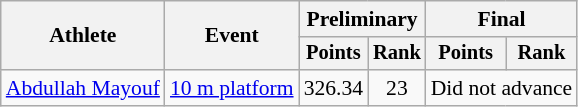<table class="wikitable" style="font-size:90%">
<tr>
<th rowspan="2">Athlete</th>
<th rowspan="2">Event</th>
<th colspan=2>Preliminary</th>
<th colspan=2>Final</th>
</tr>
<tr style="font-size:95%">
<th>Points</th>
<th>Rank</th>
<th>Points</th>
<th>Rank</th>
</tr>
<tr align=center>
<td align=left><a href='#'>Abdullah Mayouf</a></td>
<td align=left><a href='#'>10 m platform</a></td>
<td>326.34</td>
<td>23</td>
<td colspan=2>Did not advance</td>
</tr>
</table>
